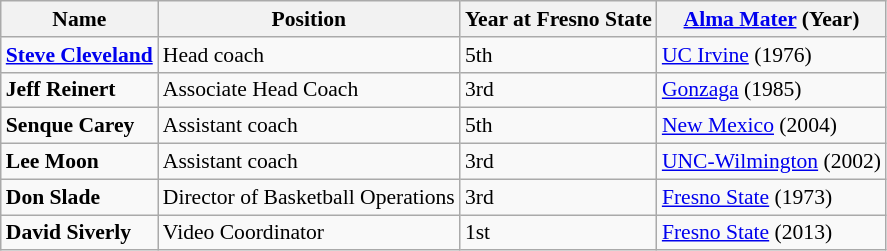<table class="wikitable" style="white-space:nowrap; font-size:90%;">
<tr>
<th>Name</th>
<th>Position</th>
<th>Year at Fresno State</th>
<th><a href='#'>Alma Mater</a> (Year)</th>
</tr>
<tr>
<td><strong><a href='#'>Steve Cleveland</a></strong></td>
<td>Head coach</td>
<td>5th</td>
<td><a href='#'>UC Irvine</a> (1976)</td>
</tr>
<tr>
<td><strong>Jeff Reinert</strong></td>
<td>Associate Head Coach</td>
<td>3rd</td>
<td><a href='#'>Gonzaga</a> (1985)</td>
</tr>
<tr>
<td><strong>Senque Carey</strong></td>
<td>Assistant coach</td>
<td>5th</td>
<td><a href='#'>New Mexico</a> (2004)</td>
</tr>
<tr>
<td><strong>Lee Moon</strong></td>
<td>Assistant coach</td>
<td>3rd</td>
<td><a href='#'>UNC-Wilmington</a> (2002)</td>
</tr>
<tr>
<td><strong>Don Slade</strong></td>
<td>Director of Basketball Operations</td>
<td>3rd</td>
<td><a href='#'>Fresno State</a> (1973)</td>
</tr>
<tr>
<td><strong>David Siverly</strong></td>
<td>Video Coordinator</td>
<td>1st</td>
<td><a href='#'>Fresno State</a> (2013)</td>
</tr>
</table>
